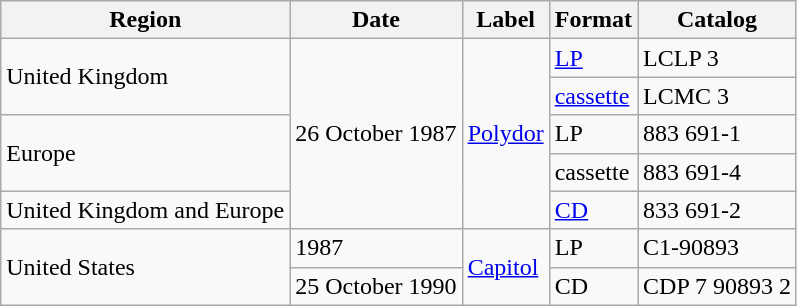<table class="wikitable">
<tr>
<th>Region</th>
<th>Date</th>
<th>Label</th>
<th>Format</th>
<th>Catalog</th>
</tr>
<tr>
<td rowspan="2">United Kingdom</td>
<td rowspan="5">26 October 1987</td>
<td rowspan="5"><a href='#'>Polydor</a></td>
<td><a href='#'>LP</a></td>
<td>LCLP 3</td>
</tr>
<tr>
<td><a href='#'>cassette</a></td>
<td>LCMC 3</td>
</tr>
<tr>
<td rowspan="2">Europe</td>
<td>LP</td>
<td>883 691-1</td>
</tr>
<tr>
<td>cassette</td>
<td>883 691-4</td>
</tr>
<tr>
<td>United Kingdom and Europe</td>
<td><a href='#'>CD</a></td>
<td>833 691-2</td>
</tr>
<tr>
<td rowspan="2">United States</td>
<td>1987</td>
<td rowspan="2"><a href='#'>Capitol</a></td>
<td>LP</td>
<td>C1-90893</td>
</tr>
<tr>
<td>25 October 1990</td>
<td>CD</td>
<td>CDP 7 90893 2</td>
</tr>
</table>
